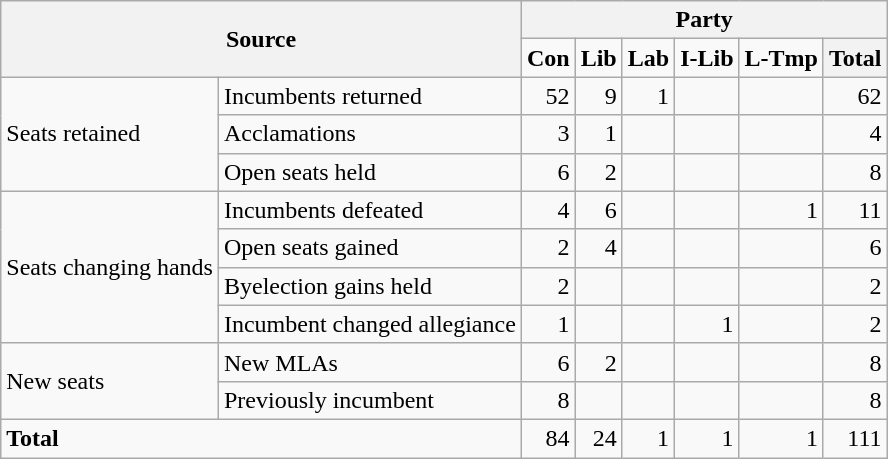<table class="wikitable" style="text-align:right;">
<tr>
<th colspan="2" rowspan="2">Source</th>
<th colspan="6">Party</th>
</tr>
<tr>
<td><strong>Con</strong></td>
<td><strong>Lib</strong></td>
<td><strong>Lab</strong></td>
<td><strong>I-Lib</strong></td>
<td><strong>L-Tmp</strong></td>
<th>Total</th>
</tr>
<tr>
<td rowspan="3" style="text-align:left;">Seats retained</td>
<td style="text-align:left;">Incumbents returned</td>
<td>52</td>
<td>9</td>
<td>1</td>
<td></td>
<td></td>
<td>62</td>
</tr>
<tr>
<td style="text-align:left;">Acclamations</td>
<td>3</td>
<td>1</td>
<td></td>
<td></td>
<td></td>
<td>4</td>
</tr>
<tr>
<td style="text-align:left;">Open seats held</td>
<td>6</td>
<td>2</td>
<td></td>
<td></td>
<td></td>
<td>8</td>
</tr>
<tr>
<td rowspan="4" style="text-align:left;">Seats changing hands</td>
<td style="text-align:left;">Incumbents defeated</td>
<td>4</td>
<td>6</td>
<td></td>
<td></td>
<td>1</td>
<td>11</td>
</tr>
<tr>
<td style="text-align:left;">Open seats gained</td>
<td>2</td>
<td>4</td>
<td></td>
<td></td>
<td></td>
<td>6</td>
</tr>
<tr>
<td style="text-align:left;">Byelection gains held</td>
<td>2</td>
<td></td>
<td></td>
<td></td>
<td></td>
<td>2</td>
</tr>
<tr>
<td style="text-align:left;">Incumbent changed allegiance</td>
<td>1</td>
<td></td>
<td></td>
<td>1</td>
<td></td>
<td>2</td>
</tr>
<tr>
<td rowspan="2" style="text-align:left;">New seats</td>
<td style="text-align:left;">New MLAs</td>
<td>6</td>
<td>2</td>
<td></td>
<td></td>
<td></td>
<td>8</td>
</tr>
<tr>
<td style="text-align:left;">Previously incumbent</td>
<td>8</td>
<td></td>
<td></td>
<td></td>
<td></td>
<td>8</td>
</tr>
<tr>
<td colspan="2" style="text-align:left;"><strong>Total</strong></td>
<td>84</td>
<td>24</td>
<td>1</td>
<td>1</td>
<td>1</td>
<td>111</td>
</tr>
</table>
